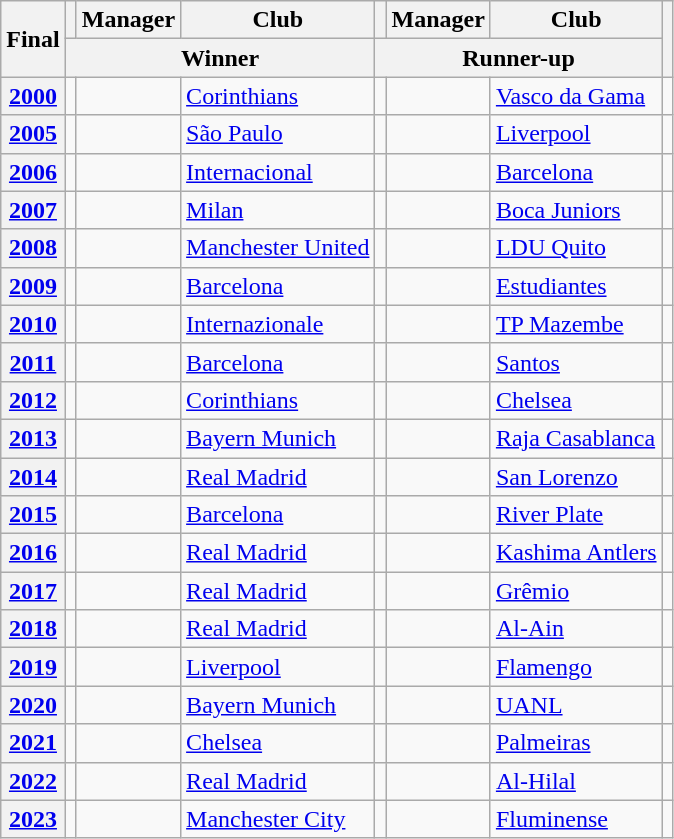<table class="wikitable plainrowheaders sortable">
<tr>
<th rowspan="2" scope="col">Final</th>
<th scope="col"></th>
<th scope="col">Manager</th>
<th scope="col">Club</th>
<th scope="col"></th>
<th scope="col">Manager</th>
<th scope="col">Club</th>
<th rowspan="2" class="unsortable"></th>
</tr>
<tr class="unsortable">
<th colspan="3" scope="col">Winner</th>
<th colspan="3" scope="col">Runner-up</th>
</tr>
<tr>
<th scope="row" style="text-align:center"><a href='#'>2000</a></th>
<td align="center"></td>
<td></td>
<td> <a href='#'>Corinthians</a></td>
<td align="center"></td>
<td></td>
<td> <a href='#'>Vasco da Gama</a></td>
<td></td>
</tr>
<tr>
<th scope="row" style="text-align:center"><a href='#'>2005</a></th>
<td align="center"></td>
<td></td>
<td> <a href='#'>São Paulo</a></td>
<td align="center"></td>
<td></td>
<td> <a href='#'>Liverpool</a></td>
<td></td>
</tr>
<tr>
<th scope="row" style="text-align:center"><a href='#'>2006</a></th>
<td align="center"></td>
<td></td>
<td> <a href='#'>Internacional</a></td>
<td align="center"></td>
<td></td>
<td> <a href='#'>Barcelona</a></td>
<td></td>
</tr>
<tr>
<th scope="row" style="text-align:center"><a href='#'>2007</a></th>
<td align="center"></td>
<td></td>
<td> <a href='#'>Milan</a></td>
<td align="center"></td>
<td></td>
<td> <a href='#'>Boca Juniors</a></td>
<td></td>
</tr>
<tr>
<th scope="row" style="text-align:center"><a href='#'>2008</a></th>
<td align="center"></td>
<td></td>
<td> <a href='#'>Manchester United</a></td>
<td align="center"></td>
<td></td>
<td> <a href='#'>LDU Quito</a></td>
<td></td>
</tr>
<tr>
<th scope="row" style="text-align:center"><a href='#'>2009</a></th>
<td align="center"></td>
<td></td>
<td> <a href='#'>Barcelona</a></td>
<td align="center"></td>
<td></td>
<td> <a href='#'>Estudiantes</a></td>
<td></td>
</tr>
<tr>
<th scope="row" style="text-align:center"><a href='#'>2010</a></th>
<td align="center"></td>
<td></td>
<td> <a href='#'>Internazionale</a></td>
<td align="center"></td>
<td></td>
<td> <a href='#'>TP Mazembe</a></td>
<td></td>
</tr>
<tr>
<th scope="row" style="text-align:center"><a href='#'>2011</a></th>
<td align="center"></td>
<td></td>
<td> <a href='#'>Barcelona</a></td>
<td align="center"></td>
<td></td>
<td> <a href='#'>Santos</a></td>
<td></td>
</tr>
<tr>
<th scope="row" style="text-align:center"><a href='#'>2012</a></th>
<td align="center"></td>
<td></td>
<td> <a href='#'>Corinthians</a></td>
<td align="center"></td>
<td></td>
<td> <a href='#'>Chelsea</a></td>
<td></td>
</tr>
<tr>
<th scope="row" style="text-align:center"><a href='#'>2013</a></th>
<td align="center"></td>
<td></td>
<td> <a href='#'>Bayern Munich</a></td>
<td align="center"></td>
<td></td>
<td> <a href='#'>Raja Casablanca</a></td>
<td></td>
</tr>
<tr>
<th scope="row" style="text-align:center"><a href='#'>2014</a></th>
<td align="center"></td>
<td></td>
<td> <a href='#'>Real Madrid</a></td>
<td align="center"></td>
<td></td>
<td> <a href='#'>San Lorenzo</a></td>
<td></td>
</tr>
<tr>
<th scope="row" style="text-align:center"><a href='#'>2015</a></th>
<td align="center"></td>
<td></td>
<td> <a href='#'>Barcelona</a></td>
<td align="center"></td>
<td></td>
<td> <a href='#'>River Plate</a></td>
<td></td>
</tr>
<tr>
<th scope="row" style="text-align:center"><a href='#'>2016</a></th>
<td align="center"></td>
<td></td>
<td> <a href='#'>Real Madrid</a></td>
<td align="center"></td>
<td></td>
<td> <a href='#'>Kashima Antlers</a></td>
<td></td>
</tr>
<tr>
<th scope="row" style="text-align:center"><a href='#'>2017</a></th>
<td align="center"></td>
<td></td>
<td> <a href='#'>Real Madrid</a></td>
<td align="center"></td>
<td></td>
<td> <a href='#'>Grêmio</a></td>
<td></td>
</tr>
<tr>
<th scope="row" style="text-align:center"><a href='#'>2018</a></th>
<td align="center"></td>
<td></td>
<td> <a href='#'>Real Madrid</a></td>
<td align="center"></td>
<td></td>
<td> <a href='#'>Al-Ain</a></td>
<td></td>
</tr>
<tr>
<th scope="row" style="text-align:center"><a href='#'>2019</a></th>
<td align="center"></td>
<td></td>
<td> <a href='#'>Liverpool</a></td>
<td align="center"></td>
<td></td>
<td> <a href='#'>Flamengo</a></td>
<td></td>
</tr>
<tr>
<th scope="row" style="text-align:center"><a href='#'>2020</a></th>
<td align="center"></td>
<td></td>
<td> <a href='#'>Bayern Munich</a></td>
<td align="center"></td>
<td></td>
<td> <a href='#'>UANL</a></td>
<td></td>
</tr>
<tr>
<th scope="row" style="text-align:center"><a href='#'>2021</a></th>
<td align="center"></td>
<td></td>
<td> <a href='#'>Chelsea</a></td>
<td align="center"></td>
<td></td>
<td> <a href='#'>Palmeiras</a></td>
<td></td>
</tr>
<tr>
<th scope="row" style="text-align:center"><a href='#'>2022</a></th>
<td align="center"></td>
<td></td>
<td> <a href='#'>Real Madrid</a></td>
<td align="center"></td>
<td></td>
<td> <a href='#'>Al-Hilal</a></td>
<td></td>
</tr>
<tr>
<th scope="row" style="text-align:center"><a href='#'>2023</a></th>
<td align="center"></td>
<td></td>
<td> <a href='#'>Manchester City</a></td>
<td align="center"></td>
<td></td>
<td> <a href='#'>Fluminense</a></td>
<td></td>
</tr>
</table>
